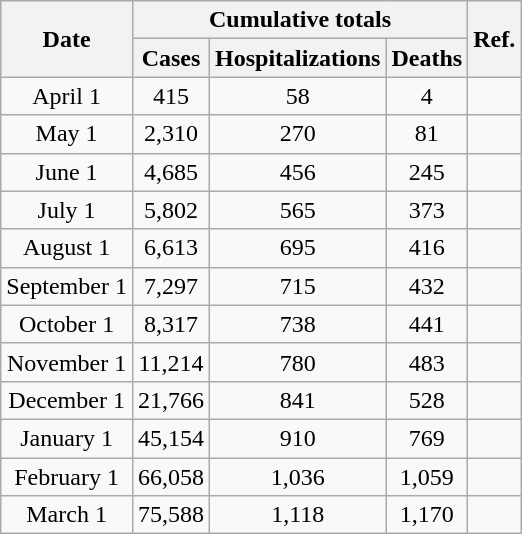<table class="wikitable" style="text-align:center; font-size: 100%;">
<tr>
<th rowspan=2>Date</th>
<th colspan=3>Cumulative totals</th>
<th rowspan=2>Ref.</th>
</tr>
<tr>
<th>Cases</th>
<th>Hospitalizations</th>
<th>Deaths</th>
</tr>
<tr>
<td>April 1</td>
<td>415</td>
<td>58</td>
<td>4</td>
<td></td>
</tr>
<tr>
<td>May 1</td>
<td>2,310</td>
<td>270</td>
<td>81</td>
<td></td>
</tr>
<tr>
<td>June 1</td>
<td>4,685</td>
<td>456</td>
<td>245</td>
<td></td>
</tr>
<tr>
<td>July 1</td>
<td>5,802</td>
<td>565</td>
<td>373</td>
<td></td>
</tr>
<tr>
<td>August 1</td>
<td>6,613</td>
<td>695</td>
<td>416</td>
<td></td>
</tr>
<tr>
<td>September 1</td>
<td>7,297</td>
<td>715</td>
<td>432</td>
<td></td>
</tr>
<tr>
<td>October 1</td>
<td>8,317</td>
<td>738</td>
<td>441</td>
<td></td>
</tr>
<tr>
<td>November 1</td>
<td>11,214</td>
<td>780</td>
<td>483</td>
<td></td>
</tr>
<tr>
<td>December 1</td>
<td>21,766</td>
<td>841</td>
<td>528</td>
<td></td>
</tr>
<tr>
<td>January 1</td>
<td>45,154</td>
<td>910</td>
<td>769</td>
<td></td>
</tr>
<tr>
<td>February 1</td>
<td>66,058</td>
<td>1,036</td>
<td>1,059</td>
<td></td>
</tr>
<tr>
<td>March 1</td>
<td>75,588</td>
<td>1,118</td>
<td>1,170</td>
<td></td>
</tr>
</table>
